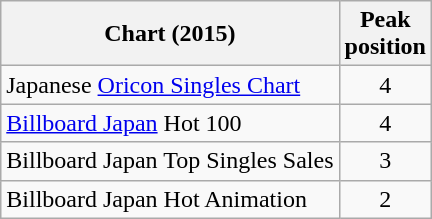<table class="wikitable">
<tr>
<th>Chart (2015)</th>
<th>Peak<br>position</th>
</tr>
<tr>
<td>Japanese <a href='#'>Oricon Singles Chart</a></td>
<td align="center">4</td>
</tr>
<tr>
<td><a href='#'>Billboard Japan</a> Hot 100</td>
<td align="center">4</td>
</tr>
<tr>
<td>Billboard Japan Top Singles Sales</td>
<td align="center">3</td>
</tr>
<tr>
<td>Billboard Japan Hot Animation</td>
<td align="center">2</td>
</tr>
</table>
